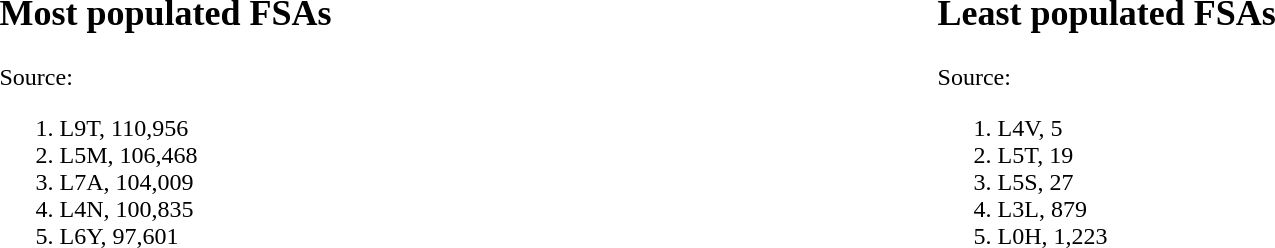<table style="width: 100%;">
<tr>
<td><br><h2>Most populated FSAs</h2>Source:<ol><li>L9T, 110,956</li><li>L5M, 106,468</li><li>L7A, 104,009</li><li>L4N, 100,835</li><li>L6Y, 97,601</li></ol></td>
<td><br><h2>Least populated FSAs</h2>Source:<ol><li>L4V, 5</li><li>L5T, 19</li><li>L5S, 27</li><li>L3L, 879</li><li>L0H, 1,223</li></ol></td>
</tr>
</table>
